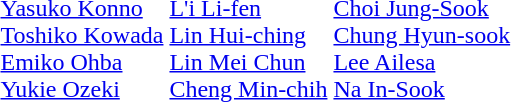<table>
<tr>
<td></td>
<td><br><a href='#'>Yasuko Konno</a><br><a href='#'>Toshiko Kowada</a><br><a href='#'>Emiko Ohba</a><br><a href='#'>Yukie Ozeki</a></td>
<td><br><a href='#'>L'i Li-fen</a><br><a href='#'>Lin Hui-ching</a><br><a href='#'>Lin Mei Chun</a><br><a href='#'>Cheng Min-chih</a></td>
<td><br><a href='#'>Choi Jung-Sook</a><br><a href='#'>Chung Hyun-sook</a><br><a href='#'>Lee Ailesa</a><br><a href='#'>Na In-Sook</a></td>
</tr>
</table>
